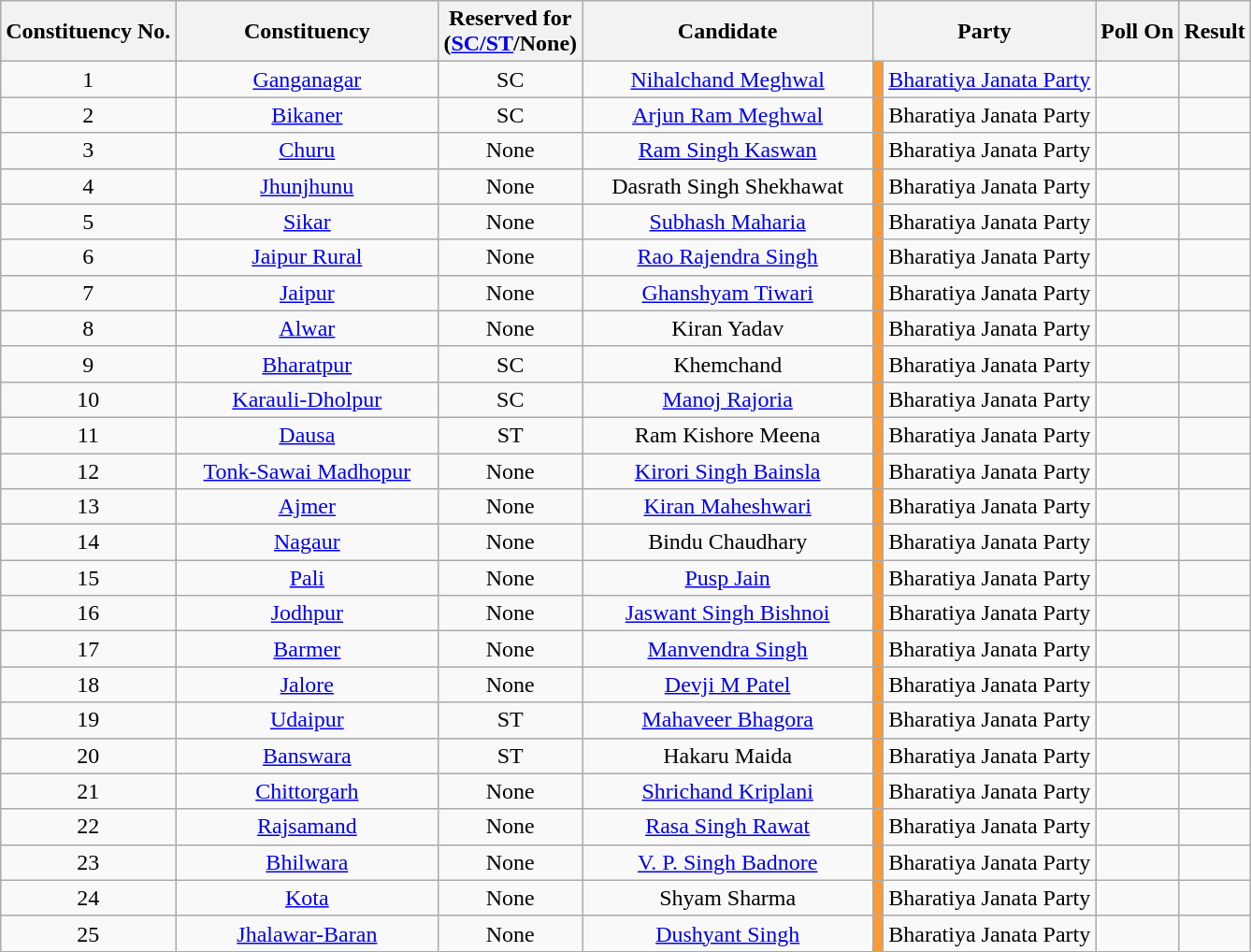<table class="wikitable sortable" style="text-align:center">
<tr>
<th>Constituency No.</th>
<th style="width:180px;">Constituency</th>
<th>Reserved for<br>(<a href='#'>SC/ST</a>/None)</th>
<th style="width:200px;">Candidate</th>
<th colspan="2">Party</th>
<th>Poll On</th>
<th>Result</th>
</tr>
<tr>
<td style="text-align:center;">1</td>
<td><a href='#'>Ganganagar</a></td>
<td>SC</td>
<td><a href='#'>Nihalchand Meghwal</a></td>
<td bgcolor=#FF9933></td>
<td><a href='#'>Bharatiya Janata Party</a></td>
<td></td>
<td></td>
</tr>
<tr>
<td style="text-align:center;">2</td>
<td><a href='#'>Bikaner</a></td>
<td>SC</td>
<td><a href='#'>Arjun Ram Meghwal</a></td>
<td bgcolor=#FF9933></td>
<td>Bharatiya Janata Party</td>
<td></td>
<td></td>
</tr>
<tr>
<td style="text-align:center;">3</td>
<td><a href='#'>Churu</a></td>
<td>None</td>
<td><a href='#'>Ram Singh Kaswan</a></td>
<td bgcolor=#FF9933></td>
<td>Bharatiya Janata Party</td>
<td></td>
<td></td>
</tr>
<tr>
<td style="text-align:center;">4</td>
<td><a href='#'>Jhunjhunu</a></td>
<td>None</td>
<td>Dasrath Singh Shekhawat</td>
<td bgcolor=#FF9933></td>
<td>Bharatiya Janata Party</td>
<td></td>
<td></td>
</tr>
<tr>
<td style="text-align:center;">5</td>
<td><a href='#'>Sikar</a></td>
<td>None</td>
<td><a href='#'>Subhash Maharia</a></td>
<td bgcolor=#FF9933></td>
<td>Bharatiya Janata Party</td>
<td></td>
<td></td>
</tr>
<tr>
<td style="text-align:center;">6</td>
<td><a href='#'>Jaipur Rural</a></td>
<td>None</td>
<td><a href='#'>Rao Rajendra Singh</a></td>
<td bgcolor=#FF9933></td>
<td>Bharatiya Janata Party</td>
<td></td>
<td></td>
</tr>
<tr>
<td style="text-align:center;">7</td>
<td><a href='#'>Jaipur</a></td>
<td>None</td>
<td><a href='#'>Ghanshyam Tiwari</a></td>
<td bgcolor=#FF9933></td>
<td>Bharatiya Janata Party</td>
<td></td>
<td></td>
</tr>
<tr>
<td style="text-align:center;">8</td>
<td><a href='#'>Alwar</a></td>
<td>None</td>
<td>Kiran Yadav</td>
<td bgcolor=#FF9933></td>
<td>Bharatiya Janata Party</td>
<td></td>
<td></td>
</tr>
<tr>
<td style="text-align:center;">9</td>
<td><a href='#'>Bharatpur</a></td>
<td>SC</td>
<td>Khemchand</td>
<td bgcolor=#FF9933></td>
<td>Bharatiya Janata Party</td>
<td></td>
<td></td>
</tr>
<tr>
<td style="text-align:center;">10</td>
<td><a href='#'>Karauli-Dholpur</a></td>
<td>SC</td>
<td><a href='#'>Manoj Rajoria</a></td>
<td bgcolor=#FF9933></td>
<td>Bharatiya Janata Party</td>
<td></td>
<td></td>
</tr>
<tr>
<td style="text-align:center;">11</td>
<td><a href='#'>Dausa</a></td>
<td>ST</td>
<td>Ram Kishore Meena</td>
<td bgcolor=#FF9933></td>
<td>Bharatiya Janata Party</td>
<td></td>
<td></td>
</tr>
<tr>
<td style="text-align:center;">12</td>
<td><a href='#'>Tonk-Sawai Madhopur</a></td>
<td>None</td>
<td><a href='#'>Kirori Singh Bainsla</a></td>
<td bgcolor=#FF9933></td>
<td>Bharatiya Janata Party</td>
<td></td>
<td></td>
</tr>
<tr>
<td style="text-align:center;">13</td>
<td><a href='#'>Ajmer</a></td>
<td>None</td>
<td><a href='#'>Kiran Maheshwari</a></td>
<td bgcolor=#FF9933></td>
<td>Bharatiya Janata Party</td>
<td></td>
<td></td>
</tr>
<tr>
<td style="text-align:center;">14</td>
<td><a href='#'>Nagaur</a></td>
<td>None</td>
<td>Bindu Chaudhary</td>
<td bgcolor=#FF9933></td>
<td>Bharatiya Janata Party</td>
<td></td>
<td></td>
</tr>
<tr>
<td style="text-align:center;">15</td>
<td><a href='#'>Pali</a></td>
<td>None</td>
<td><a href='#'>Pusp Jain</a></td>
<td bgcolor=#FF9933></td>
<td>Bharatiya Janata Party</td>
<td></td>
<td></td>
</tr>
<tr>
<td style="text-align:center;">16</td>
<td><a href='#'>Jodhpur</a></td>
<td>None</td>
<td><a href='#'>Jaswant Singh Bishnoi</a></td>
<td bgcolor=#FF9933></td>
<td>Bharatiya Janata Party</td>
<td></td>
<td></td>
</tr>
<tr>
<td style="text-align:center;">17</td>
<td><a href='#'>Barmer</a></td>
<td>None</td>
<td><a href='#'>Manvendra Singh</a></td>
<td bgcolor=#FF9933></td>
<td>Bharatiya Janata Party</td>
<td></td>
<td></td>
</tr>
<tr>
<td style="text-align:center;">18</td>
<td><a href='#'>Jalore</a></td>
<td>None</td>
<td><a href='#'>Devji M Patel</a></td>
<td bgcolor=#FF9933></td>
<td>Bharatiya Janata Party</td>
<td></td>
<td></td>
</tr>
<tr>
<td style="text-align:center;">19</td>
<td><a href='#'>Udaipur</a></td>
<td>ST</td>
<td><a href='#'>Mahaveer Bhagora</a></td>
<td bgcolor=#FF9933></td>
<td>Bharatiya Janata Party</td>
<td></td>
<td></td>
</tr>
<tr>
<td style="text-align:center;">20</td>
<td><a href='#'>Banswara</a></td>
<td>ST</td>
<td>Hakaru Maida</td>
<td bgcolor=#FF9933></td>
<td>Bharatiya Janata Party</td>
<td></td>
<td></td>
</tr>
<tr>
<td style="text-align:center;">21</td>
<td><a href='#'>Chittorgarh</a></td>
<td>None</td>
<td><a href='#'>Shrichand Kriplani</a></td>
<td bgcolor=#FF9933></td>
<td>Bharatiya Janata Party</td>
<td></td>
<td></td>
</tr>
<tr>
<td style="text-align:center;">22</td>
<td><a href='#'>Rajsamand</a></td>
<td>None</td>
<td><a href='#'>Rasa Singh Rawat</a></td>
<td bgcolor=#FF9933></td>
<td>Bharatiya Janata Party</td>
<td></td>
<td></td>
</tr>
<tr>
<td style="text-align:center;">23</td>
<td><a href='#'>Bhilwara</a></td>
<td>None</td>
<td><a href='#'>V. P. Singh Badnore</a></td>
<td bgcolor=#FF9933></td>
<td>Bharatiya Janata Party</td>
<td></td>
<td></td>
</tr>
<tr>
<td style="text-align:center;">24</td>
<td><a href='#'>Kota</a></td>
<td>None</td>
<td>Shyam Sharma</td>
<td bgcolor=#FF9933></td>
<td>Bharatiya Janata Party</td>
<td></td>
<td></td>
</tr>
<tr>
<td style="text-align:center;">25</td>
<td><a href='#'>Jhalawar-Baran</a></td>
<td>None</td>
<td><a href='#'>Dushyant Singh</a></td>
<td bgcolor=#FF9933></td>
<td>Bharatiya Janata Party</td>
<td></td>
<td></td>
</tr>
</table>
